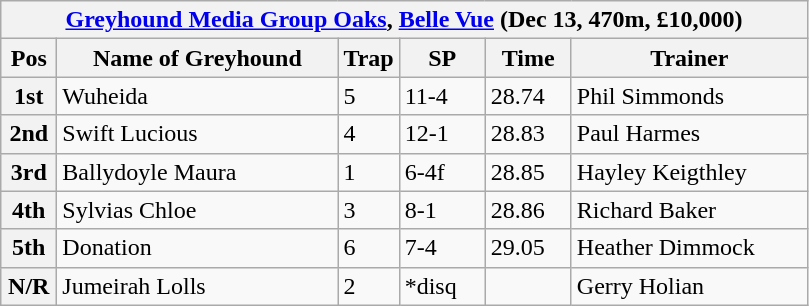<table class="wikitable">
<tr>
<th colspan="6"><a href='#'>Greyhound Media Group Oaks</a>, <a href='#'>Belle Vue</a> (Dec 13, 470m, £10,000)</th>
</tr>
<tr>
<th width=30>Pos</th>
<th width=180>Name of Greyhound</th>
<th width=30>Trap</th>
<th width=50>SP</th>
<th width=50>Time</th>
<th width=150>Trainer</th>
</tr>
<tr>
<th>1st</th>
<td>Wuheida </td>
<td>5</td>
<td>11-4</td>
<td>28.74</td>
<td>Phil Simmonds</td>
</tr>
<tr>
<th>2nd</th>
<td>Swift Lucious</td>
<td>4</td>
<td>12-1</td>
<td>28.83</td>
<td>Paul Harmes</td>
</tr>
<tr>
<th>3rd</th>
<td>Ballydoyle Maura</td>
<td>1</td>
<td>6-4f</td>
<td>28.85</td>
<td>Hayley Keigthley</td>
</tr>
<tr>
<th>4th</th>
<td>Sylvias Chloe</td>
<td>3</td>
<td>8-1</td>
<td>28.86</td>
<td>Richard Baker</td>
</tr>
<tr>
<th>5th</th>
<td>Donation</td>
<td>6</td>
<td>7-4</td>
<td>29.05</td>
<td>Heather Dimmock</td>
</tr>
<tr>
<th>N/R</th>
<td>Jumeirah Lolls</td>
<td>2</td>
<td>*disq</td>
<td></td>
<td>Gerry Holian</td>
</tr>
</table>
